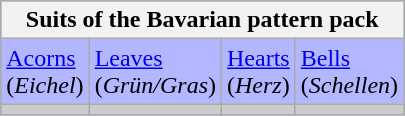<table class="wikitable" style ="background: #B3B7FF">
<tr>
<th colspan="4">Suits of the Bavarian pattern pack</th>
</tr>
<tr>
<td><a href='#'>Acorns</a><br>(<em>Eichel</em>)</td>
<td><a href='#'>Leaves</a><br>(<em>Grün/Gras</em>)</td>
<td><a href='#'>Hearts</a><br>(<em>Herz</em>)</td>
<td><a href='#'>Bells</a><br>(<em>Schellen</em>)</td>
</tr>
<tr style ="background: #cccccc">
<td></td>
<td></td>
<td></td>
<td></td>
</tr>
</table>
